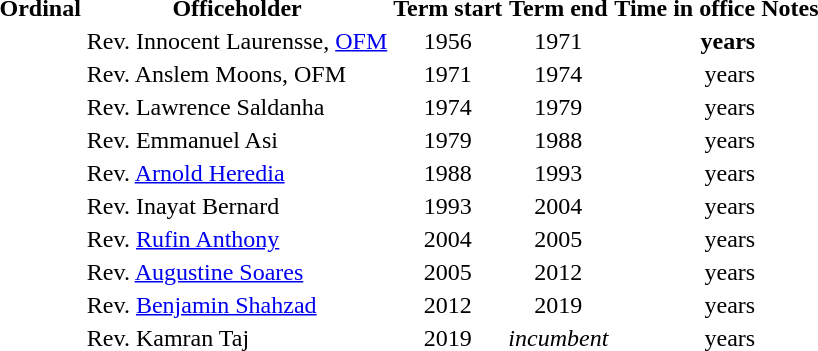<table>
<tr>
<th>Ordinal</th>
<th>Officeholder</th>
<th>Term start</th>
<th>Term end</th>
<th>Time in office</th>
<th>Notes</th>
</tr>
<tr>
<td align=center></td>
<td>Rev. Innocent Laurensse, <a href='#'>OFM</a></td>
<td align=center>1956</td>
<td align=center>1971</td>
<td align=right><strong> years</strong></td>
<td></td>
</tr>
<tr>
<td align=center></td>
<td>Rev. Anslem Moons, OFM</td>
<td align=center>1971</td>
<td align=center>1974</td>
<td align=right> years</td>
<td></td>
</tr>
<tr>
<td align=center></td>
<td>Rev. Lawrence Saldanha</td>
<td align=center>1974</td>
<td align=center>1979</td>
<td align=right> years</td>
<td></td>
</tr>
<tr>
<td align=center></td>
<td>Rev. Emmanuel Asi</td>
<td align=center>1979</td>
<td align=center>1988</td>
<td align=right> years</td>
<td></td>
</tr>
<tr>
<td align=center></td>
<td>Rev. <a href='#'>Arnold Heredia</a></td>
<td align=center>1988</td>
<td align=center>1993</td>
<td align=right> years</td>
<td></td>
</tr>
<tr>
<td align=center></td>
<td>Rev. Inayat Bernard</td>
<td align=center>1993</td>
<td align=center>2004</td>
<td align=right> years</td>
<td></td>
</tr>
<tr>
<td align=center></td>
<td>Rev. <a href='#'>Rufin Anthony</a></td>
<td align=center>2004</td>
<td align=center>2005</td>
<td align=right> years</td>
<td></td>
</tr>
<tr>
<td align=center></td>
<td>Rev. <a href='#'>Augustine Soares</a></td>
<td align=center>2005</td>
<td align=center>2012</td>
<td align=right> years</td>
<td></td>
</tr>
<tr>
<td align=center></td>
<td>Rev. <a href='#'>Benjamin Shahzad</a></td>
<td align=center>2012</td>
<td align=center>2019</td>
<td align=right> years</td>
<td></td>
</tr>
<tr>
<td align=center></td>
<td>Rev. Kamran Taj</td>
<td align=center>2019</td>
<td align=center><em>incumbent</em></td>
<td align=right> years</td>
<td></td>
</tr>
</table>
